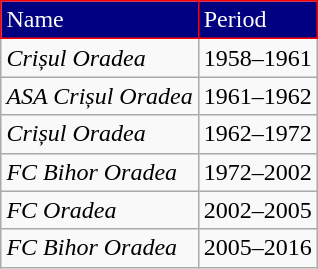<table class="wikitable" style="text-align: left" align="right">
<tr>
<td style="background:#000080;color:#FFFFFF;border:1px solid #FF0000">Name</td>
<td style="background:#000080;color:#FFFFFF;border:1px solid #FF0000">Period</td>
</tr>
<tr>
<td align=left><em>Crișul Oradea</em></td>
<td>1958–1961</td>
</tr>
<tr>
<td align=left><em>ASA Crișul Oradea</em></td>
<td>1961–1962</td>
</tr>
<tr>
<td align=left><em>Crișul Oradea</em></td>
<td>1962–1972</td>
</tr>
<tr>
<td align=left><em>FC Bihor Oradea</em></td>
<td>1972–2002</td>
</tr>
<tr>
<td align=left><em>FC Oradea</em></td>
<td>2002–2005</td>
</tr>
<tr>
<td align=left><em>FC Bihor Oradea</em></td>
<td>2005–2016</td>
</tr>
</table>
